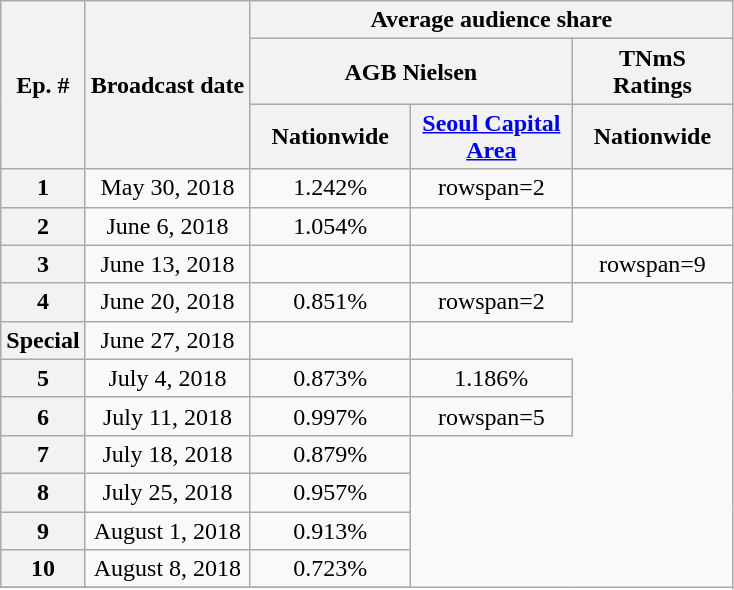<table class=wikitable style=text-align:center>
<tr>
<th rowspan=3>Ep. #</th>
<th rowspan=3>Broadcast date</th>
<th colspan=3>Average audience share</th>
</tr>
<tr>
<th colspan=2>AGB Nielsen</th>
<th>TNmS Ratings</th>
</tr>
<tr>
<th width=100>Nationwide</th>
<th width=100><a href='#'>Seoul Capital Area</a></th>
<th width=100>Nationwide</th>
</tr>
<tr>
<th>1</th>
<td>May 30, 2018</td>
<td>1.242%</td>
<td>rowspan=2 </td>
<td></td>
</tr>
<tr>
<th>2</th>
<td>June 6, 2018</td>
<td>1.054%</td>
<td></td>
</tr>
<tr>
<th>3</th>
<td>June 13, 2018</td>
<td></td>
<td></td>
<td>rowspan=9 </td>
</tr>
<tr>
<th>4</th>
<td>June 20, 2018</td>
<td>0.851%</td>
<td>rowspan=2 </td>
</tr>
<tr>
<th>Special</th>
<td>June 27, 2018</td>
<td></td>
</tr>
<tr>
<th>5</th>
<td>July 4, 2018</td>
<td>0.873%</td>
<td>1.186%</td>
</tr>
<tr>
<th>6</th>
<td>July 11, 2018</td>
<td>0.997%</td>
<td>rowspan=5 </td>
</tr>
<tr>
<th>7</th>
<td>July 18, 2018</td>
<td>0.879%</td>
</tr>
<tr>
<th>8</th>
<td>July 25, 2018</td>
<td>0.957%</td>
</tr>
<tr>
<th>9</th>
<td>August 1, 2018</td>
<td>0.913%</td>
</tr>
<tr>
<th>10</th>
<td>August 8, 2018</td>
<td>0.723%</td>
</tr>
<tr>
</tr>
</table>
